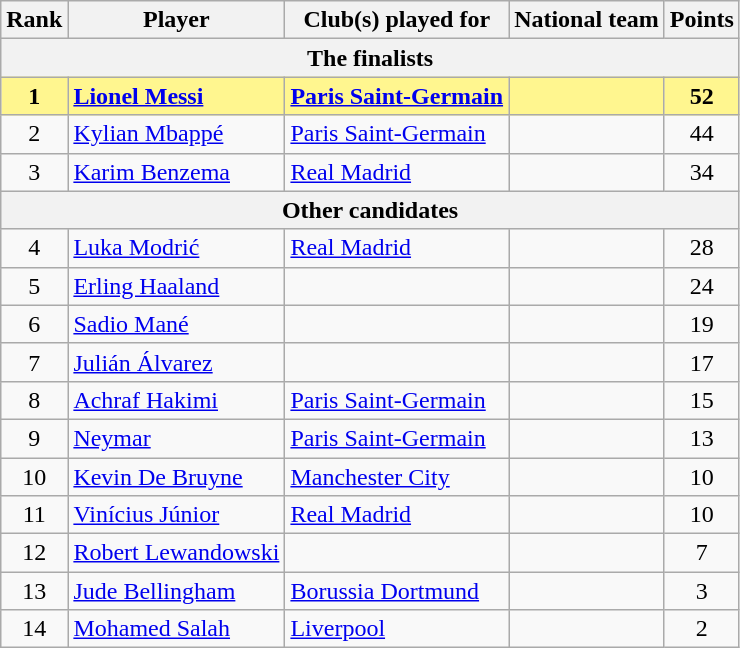<table class="wikitable plainrowheaders sortable">
<tr>
<th>Rank</th>
<th>Player</th>
<th>Club(s) played for</th>
<th>National team</th>
<th>Points</th>
</tr>
<tr>
<th colspan="5">The finalists</th>
</tr>
<tr style="background-color: #FFF68F; font-weight: bold;">
<td align="center">1</td>
<td><a href='#'>Lionel Messi</a></td>
<td> <a href='#'>Paris Saint-Germain</a></td>
<td></td>
<td align="center">52</td>
</tr>
<tr>
<td align="center">2</td>
<td><a href='#'>Kylian Mbappé</a></td>
<td> <a href='#'>Paris Saint-Germain</a></td>
<td></td>
<td align="center">44</td>
</tr>
<tr>
<td align="center">3</td>
<td><a href='#'>Karim Benzema</a></td>
<td> <a href='#'>Real Madrid</a></td>
<td></td>
<td align="center">34</td>
</tr>
<tr>
<th colspan="5">Other candidates</th>
</tr>
<tr>
<td align="center">4</td>
<td><a href='#'>Luka Modrić</a></td>
<td> <a href='#'>Real Madrid</a></td>
<td></td>
<td align="center">28</td>
</tr>
<tr>
<td align="center">5</td>
<td><a href='#'>Erling Haaland</a></td>
<td></td>
<td></td>
<td align="center">24</td>
</tr>
<tr>
<td align="center">6</td>
<td><a href='#'>Sadio Mané</a></td>
<td></td>
<td></td>
<td align="center">19</td>
</tr>
<tr>
<td align="center">7</td>
<td><a href='#'>Julián Álvarez</a></td>
<td></td>
<td></td>
<td align="center">17</td>
</tr>
<tr>
<td align="center">8</td>
<td><a href='#'>Achraf Hakimi</a></td>
<td> <a href='#'>Paris Saint-Germain</a></td>
<td></td>
<td align="center">15</td>
</tr>
<tr>
<td align="center">9</td>
<td><a href='#'>Neymar</a></td>
<td> <a href='#'>Paris Saint-Germain</a></td>
<td></td>
<td align="center">13</td>
</tr>
<tr>
<td align="center">10</td>
<td><a href='#'>Kevin De Bruyne</a></td>
<td> <a href='#'>Manchester City</a></td>
<td></td>
<td align="center">10</td>
</tr>
<tr>
<td align="center">11</td>
<td><a href='#'>Vinícius Júnior</a></td>
<td> <a href='#'>Real Madrid</a></td>
<td></td>
<td align="center">10</td>
</tr>
<tr>
<td align="center">12</td>
<td><a href='#'>Robert Lewandowski</a></td>
<td></td>
<td></td>
<td align="center">7</td>
</tr>
<tr>
<td align="center">13</td>
<td><a href='#'>Jude Bellingham</a></td>
<td> <a href='#'>Borussia Dortmund</a></td>
<td></td>
<td align="center">3</td>
</tr>
<tr>
<td align="center">14</td>
<td><a href='#'>Mohamed Salah</a></td>
<td> <a href='#'>Liverpool</a></td>
<td></td>
<td align="center">2</td>
</tr>
</table>
